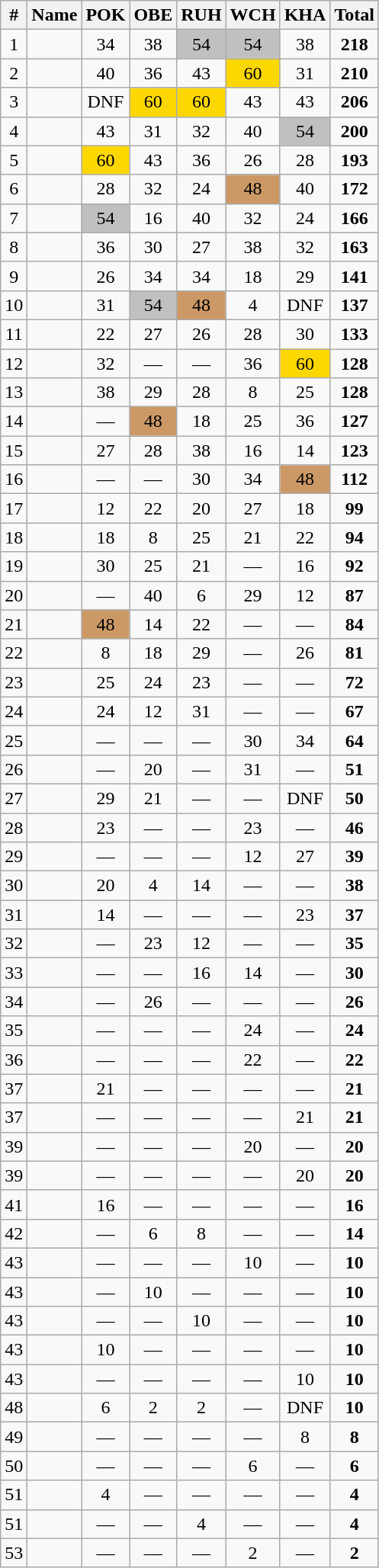<table class="wikitable sortable" style="text-align:center;">
<tr>
<th>#</th>
<th>Name</th>
<th>POK</th>
<th>OBE</th>
<th>RUH</th>
<th>WCH</th>
<th>KHA</th>
<th>Total</th>
</tr>
<tr>
<td>1</td>
<td align="left"></td>
<td>34</td>
<td>38</td>
<td bgcolor="silver">54</td>
<td bgcolor="silver">54</td>
<td>38</td>
<td><strong>218</strong></td>
</tr>
<tr>
<td>2</td>
<td align="left"></td>
<td>40</td>
<td>36</td>
<td>43</td>
<td bgcolor="gold">60</td>
<td>31</td>
<td><strong>210</strong></td>
</tr>
<tr>
<td>3</td>
<td align="left"></td>
<td>DNF</td>
<td bgcolor="gold">60</td>
<td bgcolor="gold">60</td>
<td>43</td>
<td>43</td>
<td><strong>206</strong></td>
</tr>
<tr>
<td>4</td>
<td align="left"></td>
<td>43</td>
<td>31</td>
<td>32</td>
<td>40</td>
<td bgcolor="silver">54</td>
<td><strong>200</strong></td>
</tr>
<tr>
<td>5</td>
<td align="left"></td>
<td bgcolor="gold">60</td>
<td>43</td>
<td>36</td>
<td>26</td>
<td>28</td>
<td><strong>193</strong></td>
</tr>
<tr>
<td>6</td>
<td align="left"></td>
<td>28</td>
<td>32</td>
<td>24</td>
<td bgcolor="CC9966">48</td>
<td>40</td>
<td><strong>172</strong></td>
</tr>
<tr>
<td>7</td>
<td align="left"></td>
<td bgcolor="silver">54</td>
<td>16</td>
<td>40</td>
<td>32</td>
<td>24</td>
<td><strong>166</strong></td>
</tr>
<tr>
<td>8</td>
<td align="left"></td>
<td>36</td>
<td>30</td>
<td>27</td>
<td>38</td>
<td>32</td>
<td><strong>163</strong></td>
</tr>
<tr>
<td>9</td>
<td align="left"></td>
<td>26</td>
<td>34</td>
<td>34</td>
<td>18</td>
<td>29</td>
<td><strong>141</strong></td>
</tr>
<tr>
<td>10</td>
<td align="left"></td>
<td>31</td>
<td bgcolor="silver">54</td>
<td bgcolor="CC9966">48</td>
<td>4</td>
<td>DNF</td>
<td><strong>137</strong></td>
</tr>
<tr>
<td>11</td>
<td align="left"></td>
<td>22</td>
<td>27</td>
<td>26</td>
<td>28</td>
<td>30</td>
<td><strong>133</strong></td>
</tr>
<tr>
<td>12</td>
<td align="left"></td>
<td>32</td>
<td>—</td>
<td>—</td>
<td>36</td>
<td bgcolor="gold">60</td>
<td><strong>128</strong></td>
</tr>
<tr>
<td>13</td>
<td align="left"></td>
<td>38</td>
<td>29</td>
<td>28</td>
<td>8</td>
<td>25</td>
<td><strong>128</strong></td>
</tr>
<tr>
<td>14</td>
<td align="left"></td>
<td>—</td>
<td bgcolor="CC9966">48</td>
<td>18</td>
<td>25</td>
<td>36</td>
<td><strong>127</strong></td>
</tr>
<tr>
<td>15</td>
<td align="left"></td>
<td>27</td>
<td>28</td>
<td>38</td>
<td>16</td>
<td>14</td>
<td><strong>123</strong></td>
</tr>
<tr>
<td>16</td>
<td align="left"></td>
<td>—</td>
<td>—</td>
<td>30</td>
<td>34</td>
<td bgcolor="CC9966">48</td>
<td><strong>112</strong></td>
</tr>
<tr>
<td>17</td>
<td align="left"></td>
<td>12</td>
<td>22</td>
<td>20</td>
<td>27</td>
<td>18</td>
<td><strong>99</strong></td>
</tr>
<tr>
<td>18</td>
<td align="left"></td>
<td>18</td>
<td>8</td>
<td>25</td>
<td>21</td>
<td>22</td>
<td><strong>94</strong></td>
</tr>
<tr>
<td>19</td>
<td align="left"></td>
<td>30</td>
<td>25</td>
<td>21</td>
<td>—</td>
<td>16</td>
<td><strong>92</strong></td>
</tr>
<tr>
<td>20</td>
<td align="left"></td>
<td>—</td>
<td>40</td>
<td>6</td>
<td>29</td>
<td>12</td>
<td><strong>87</strong></td>
</tr>
<tr>
<td>21</td>
<td align="left"></td>
<td bgcolor="CC9966">48</td>
<td>14</td>
<td>22</td>
<td>—</td>
<td>—</td>
<td><strong>84</strong></td>
</tr>
<tr>
<td>22</td>
<td align="left"></td>
<td>8</td>
<td>18</td>
<td>29</td>
<td>—</td>
<td>26</td>
<td><strong>81</strong></td>
</tr>
<tr>
<td>23</td>
<td align="left"></td>
<td>25</td>
<td>24</td>
<td>23</td>
<td>—</td>
<td>—</td>
<td><strong>72</strong></td>
</tr>
<tr>
<td>24</td>
<td align="left"></td>
<td>24</td>
<td>12</td>
<td>31</td>
<td>—</td>
<td>—</td>
<td><strong>67</strong></td>
</tr>
<tr>
<td>25</td>
<td align="left"></td>
<td>—</td>
<td>—</td>
<td>—</td>
<td>30</td>
<td>34</td>
<td><strong>64</strong></td>
</tr>
<tr>
<td>26</td>
<td align="left"></td>
<td>—</td>
<td>20</td>
<td>—</td>
<td>31</td>
<td>—</td>
<td><strong>51</strong></td>
</tr>
<tr>
<td>27</td>
<td align="left"></td>
<td>29</td>
<td>21</td>
<td>—</td>
<td>—</td>
<td>DNF</td>
<td><strong>50</strong></td>
</tr>
<tr>
<td>28</td>
<td align="left"></td>
<td>23</td>
<td>—</td>
<td>—</td>
<td>23</td>
<td>—</td>
<td><strong>46</strong></td>
</tr>
<tr>
<td>29</td>
<td align="left"></td>
<td>—</td>
<td>—</td>
<td>—</td>
<td>12</td>
<td>27</td>
<td><strong>39</strong></td>
</tr>
<tr>
<td>30</td>
<td align="left"></td>
<td>20</td>
<td>4</td>
<td>14</td>
<td>—</td>
<td>—</td>
<td><strong>38</strong></td>
</tr>
<tr>
<td>31</td>
<td align="left"></td>
<td>14</td>
<td>—</td>
<td>—</td>
<td>—</td>
<td>23</td>
<td><strong>37</strong></td>
</tr>
<tr>
<td>32</td>
<td align="left"></td>
<td>—</td>
<td>23</td>
<td>12</td>
<td>—</td>
<td>—</td>
<td><strong>35</strong></td>
</tr>
<tr>
<td>33</td>
<td align="left"></td>
<td>—</td>
<td>—</td>
<td>16</td>
<td>14</td>
<td>—</td>
<td><strong>30</strong></td>
</tr>
<tr>
<td>34</td>
<td align="left"></td>
<td>—</td>
<td>26</td>
<td>—</td>
<td>—</td>
<td>—</td>
<td><strong>26</strong></td>
</tr>
<tr>
<td>35</td>
<td align="left"></td>
<td>—</td>
<td>—</td>
<td>—</td>
<td>24</td>
<td>—</td>
<td><strong>24</strong></td>
</tr>
<tr>
<td>36</td>
<td align="left"></td>
<td>—</td>
<td>—</td>
<td>—</td>
<td>22</td>
<td>—</td>
<td><strong>22</strong></td>
</tr>
<tr>
<td>37</td>
<td align="left"></td>
<td>21</td>
<td>—</td>
<td>—</td>
<td>—</td>
<td>—</td>
<td><strong>21</strong></td>
</tr>
<tr>
<td>37</td>
<td align="left"></td>
<td>—</td>
<td>—</td>
<td>—</td>
<td>—</td>
<td>21</td>
<td><strong>21</strong></td>
</tr>
<tr>
<td>39</td>
<td align="left"></td>
<td>—</td>
<td>—</td>
<td>—</td>
<td>20</td>
<td>—</td>
<td><strong>20</strong></td>
</tr>
<tr>
<td>39</td>
<td align="left"></td>
<td>—</td>
<td>—</td>
<td>—</td>
<td>—</td>
<td>20</td>
<td><strong>20</strong></td>
</tr>
<tr>
<td>41</td>
<td align="left"></td>
<td>16</td>
<td>—</td>
<td>—</td>
<td>—</td>
<td>—</td>
<td><strong>16</strong></td>
</tr>
<tr>
<td>42</td>
<td align="left"></td>
<td>—</td>
<td>6</td>
<td>8</td>
<td>—</td>
<td>—</td>
<td><strong>14</strong></td>
</tr>
<tr>
<td>43</td>
<td align="left"></td>
<td>—</td>
<td>—</td>
<td>—</td>
<td>10</td>
<td>—</td>
<td><strong>10</strong></td>
</tr>
<tr>
<td>43</td>
<td align="left"></td>
<td>—</td>
<td>10</td>
<td>—</td>
<td>—</td>
<td>—</td>
<td><strong>10</strong></td>
</tr>
<tr>
<td>43</td>
<td align="left"></td>
<td>—</td>
<td>—</td>
<td>10</td>
<td>—</td>
<td>—</td>
<td><strong>10</strong></td>
</tr>
<tr>
<td>43</td>
<td align="left"></td>
<td>10</td>
<td>—</td>
<td>—</td>
<td>—</td>
<td>—</td>
<td><strong>10</strong></td>
</tr>
<tr>
<td>43</td>
<td align="left"></td>
<td>—</td>
<td>—</td>
<td>—</td>
<td>—</td>
<td>10</td>
<td><strong>10</strong></td>
</tr>
<tr>
<td>48</td>
<td align="left"></td>
<td>6</td>
<td>2</td>
<td>2</td>
<td>—</td>
<td>DNF</td>
<td><strong>10</strong></td>
</tr>
<tr>
<td>49</td>
<td align="left"></td>
<td>—</td>
<td>—</td>
<td>—</td>
<td>—</td>
<td>8</td>
<td><strong>8</strong></td>
</tr>
<tr>
<td>50</td>
<td align="left"></td>
<td>—</td>
<td>—</td>
<td>—</td>
<td>6</td>
<td>—</td>
<td><strong>6</strong></td>
</tr>
<tr>
<td>51</td>
<td align="left"></td>
<td>4</td>
<td>—</td>
<td>—</td>
<td>—</td>
<td>—</td>
<td><strong>4</strong></td>
</tr>
<tr>
<td>51</td>
<td align="left"></td>
<td>—</td>
<td>—</td>
<td>4</td>
<td>—</td>
<td>—</td>
<td><strong>4</strong></td>
</tr>
<tr>
<td>53</td>
<td align="left"></td>
<td>—</td>
<td>—</td>
<td>—</td>
<td>2</td>
<td>—</td>
<td><strong>2</strong></td>
</tr>
</table>
